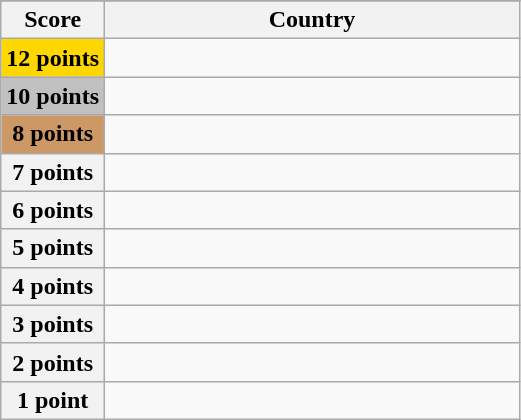<table class="wikitable">
<tr>
</tr>
<tr>
<th scope="col" width="20%">Score</th>
<th scope="col">Country</th>
</tr>
<tr>
<th scope="row" style="background:gold">12 points</th>
<td></td>
</tr>
<tr>
<th scope="row" style="background:silver">10 points</th>
<td></td>
</tr>
<tr>
<th scope="row" style="background:#CC9966">8 points</th>
<td></td>
</tr>
<tr>
<th scope="row">7 points</th>
<td></td>
</tr>
<tr>
<th scope="row">6 points</th>
<td></td>
</tr>
<tr>
<th scope="row">5 points</th>
<td></td>
</tr>
<tr>
<th scope="row">4 points</th>
<td></td>
</tr>
<tr>
<th scope="row">3 points</th>
<td></td>
</tr>
<tr>
<th scope="row">2 points</th>
<td></td>
</tr>
<tr>
<th scope="row">1 point</th>
<td></td>
</tr>
</table>
